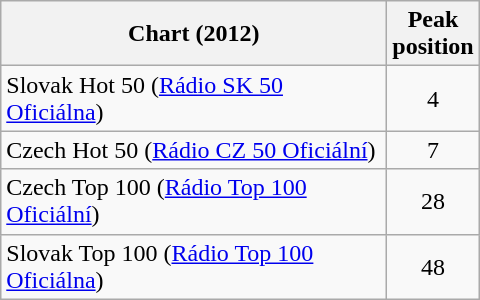<table class="wikitable sortable">
<tr>
<th width="250">Chart (2012)</th>
<th width="50">Peak<br>position</th>
</tr>
<tr>
<td>Slovak Hot 50 (<a href='#'>Rádio SK 50 Oficiálna</a>)</td>
<td align="center">4</td>
</tr>
<tr>
<td>Czech Hot 50 (<a href='#'>Rádio CZ 50 Oficiální</a>)</td>
<td align="center">7</td>
</tr>
<tr>
<td>Czech Top 100 (<a href='#'>Rádio Top 100 Oficiální</a>)</td>
<td align="center">28</td>
</tr>
<tr>
<td>Slovak Top 100 (<a href='#'>Rádio Top 100 Oficiálna</a>)</td>
<td align="center">48</td>
</tr>
</table>
